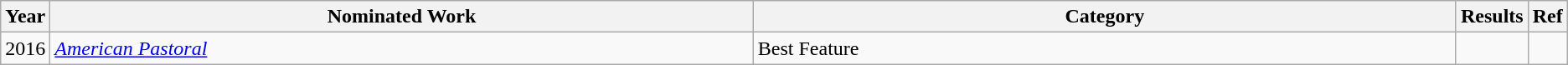<table class="wikitable">
<tr>
<th scope="col" style="width:1em;">Year</th>
<th scope="col" style="width:35em;">Nominated Work</th>
<th scope="col" style="width:35em;">Category</th>
<th scope="col" style="width:1em;">Results</th>
<th scope="col" style="width:1em;">Ref</th>
</tr>
<tr>
<td>2016</td>
<td><em><a href='#'>American Pastoral</a></em></td>
<td>Best Feature</td>
<td></td>
<td></td>
</tr>
</table>
